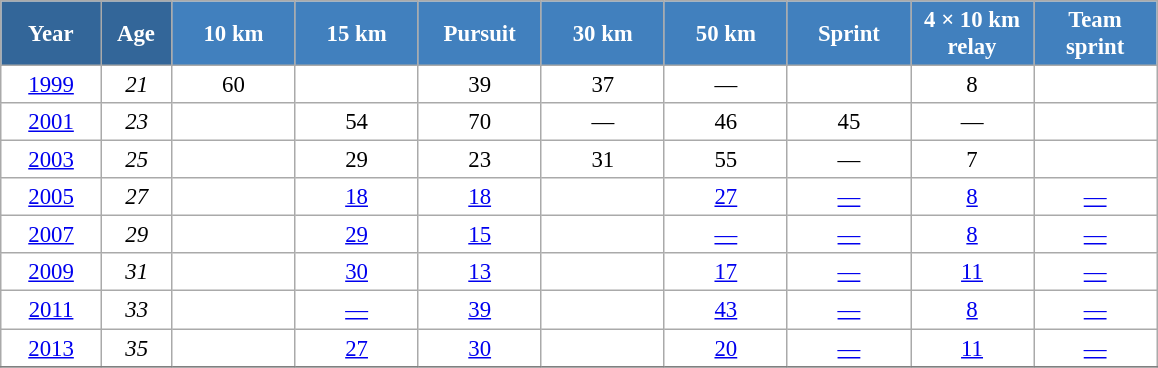<table class="wikitable" style="font-size:95%; text-align:center; border:grey solid 1px; border-collapse:collapse; background:#ffffff;">
<tr>
<th style="background-color:#369; color:white; width:60px;"> Year </th>
<th style="background-color:#369; color:white; width:40px;"> Age </th>
<th style="background-color:#4180be; color:white; width:75px;"> 10 km </th>
<th style="background-color:#4180be; color:white; width:75px;"> 15 km </th>
<th style="background-color:#4180be; color:white; width:75px;"> Pursuit </th>
<th style="background-color:#4180be; color:white; width:75px;"> 30 km </th>
<th style="background-color:#4180be; color:white; width:75px;"> 50 km </th>
<th style="background-color:#4180be; color:white; width:75px;"> Sprint </th>
<th style="background-color:#4180be; color:white; width:75px;"> 4 × 10 km <br> relay </th>
<th style="background-color:#4180be; color:white; width:75px;"> Team <br> sprint </th>
</tr>
<tr>
<td><a href='#'>1999</a></td>
<td><em>21</em></td>
<td>60</td>
<td></td>
<td>39</td>
<td>37</td>
<td>—</td>
<td></td>
<td>8</td>
<td></td>
</tr>
<tr>
<td><a href='#'>2001</a></td>
<td><em>23</em></td>
<td></td>
<td>54</td>
<td>70</td>
<td>—</td>
<td>46</td>
<td>45</td>
<td>—</td>
<td></td>
</tr>
<tr>
<td><a href='#'>2003</a></td>
<td><em>25</em></td>
<td></td>
<td>29</td>
<td>23</td>
<td>31</td>
<td>55</td>
<td>—</td>
<td>7</td>
<td></td>
</tr>
<tr>
<td><a href='#'>2005</a></td>
<td><em>27</em></td>
<td></td>
<td><a href='#'>18</a></td>
<td><a href='#'>18</a></td>
<td></td>
<td><a href='#'>27</a></td>
<td><a href='#'>—</a></td>
<td><a href='#'>8</a></td>
<td><a href='#'>—</a></td>
</tr>
<tr>
<td><a href='#'>2007</a></td>
<td><em>29</em></td>
<td></td>
<td><a href='#'>29</a></td>
<td><a href='#'>15</a></td>
<td></td>
<td><a href='#'>—</a></td>
<td><a href='#'>—</a></td>
<td><a href='#'>8</a></td>
<td><a href='#'>—</a></td>
</tr>
<tr>
<td><a href='#'>2009</a></td>
<td><em>31</em></td>
<td></td>
<td><a href='#'>30</a></td>
<td><a href='#'>13</a></td>
<td></td>
<td><a href='#'>17</a></td>
<td><a href='#'>—</a></td>
<td><a href='#'>11</a></td>
<td><a href='#'>—</a></td>
</tr>
<tr>
<td><a href='#'>2011</a></td>
<td><em>33</em></td>
<td></td>
<td><a href='#'>—</a></td>
<td><a href='#'>39</a></td>
<td></td>
<td><a href='#'>43</a></td>
<td><a href='#'>—</a></td>
<td><a href='#'>8</a></td>
<td><a href='#'>—</a></td>
</tr>
<tr>
<td><a href='#'>2013</a></td>
<td><em>35</em></td>
<td></td>
<td><a href='#'>27</a></td>
<td><a href='#'>30</a></td>
<td></td>
<td><a href='#'>20</a></td>
<td><a href='#'>—</a></td>
<td><a href='#'>11</a></td>
<td><a href='#'>—</a></td>
</tr>
<tr>
</tr>
</table>
